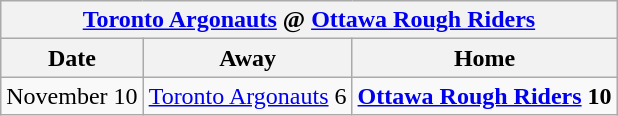<table class="wikitable">
<tr>
<th colspan=4><a href='#'>Toronto Argonauts</a> @ <a href='#'>Ottawa Rough Riders</a></th>
</tr>
<tr>
<th>Date</th>
<th>Away</th>
<th>Home</th>
</tr>
<tr>
<td>November 10</td>
<td><a href='#'>Toronto Argonauts</a> 6</td>
<td><strong><a href='#'>Ottawa Rough Riders</a> 10</strong></td>
</tr>
</table>
